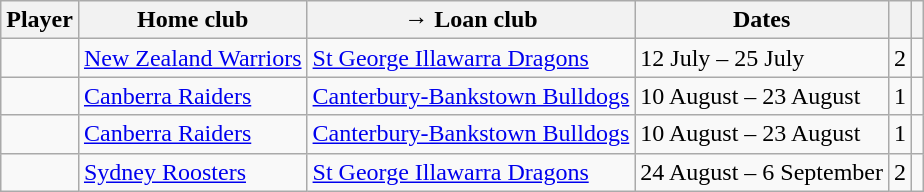<table class="wikitable sortable">
<tr>
<th>Player</th>
<th>Home club</th>
<th>→ Loan club</th>
<th>Dates</th>
<th></th>
<th></th>
</tr>
<tr>
<td></td>
<td> <a href='#'>New Zealand Warriors</a></td>
<td> <a href='#'>St George Illawarra Dragons</a></td>
<td>12 July – 25 July<br></td>
<td>2</td>
<td></td>
</tr>
<tr>
<td></td>
<td> <a href='#'>Canberra Raiders</a></td>
<td> <a href='#'>Canterbury-Bankstown Bulldogs</a></td>
<td>10 August – 23 August<br></td>
<td>1</td>
<td></td>
</tr>
<tr>
<td></td>
<td> <a href='#'>Canberra Raiders</a></td>
<td> <a href='#'>Canterbury-Bankstown Bulldogs</a></td>
<td>10 August – 23 August<br></td>
<td>1</td>
<td></td>
</tr>
<tr>
<td></td>
<td> <a href='#'>Sydney Roosters</a></td>
<td> <a href='#'>St George Illawarra Dragons</a></td>
<td>24 August – 6 September<br></td>
<td>2</td>
<td></td>
</tr>
</table>
